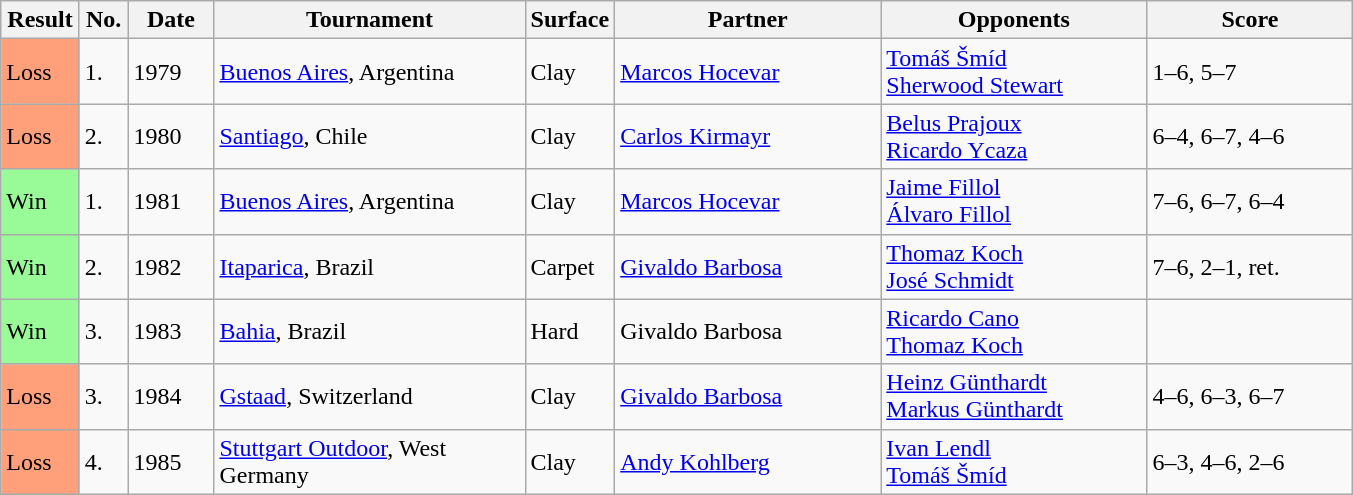<table class="sortable wikitable">
<tr>
<th style="width:45px">Result</th>
<th style="width:25px">No.</th>
<th style="width:50px">Date</th>
<th style="width:200px">Tournament</th>
<th style="width:50px">Surface</th>
<th style="width:170px">Partner</th>
<th style="width:170px">Opponents</th>
<th style="width:130px" class="unsortable">Score</th>
</tr>
<tr>
<td style="background:#ffa07a;">Loss</td>
<td>1.</td>
<td>1979</td>
<td><a href='#'>Buenos Aires</a>, Argentina</td>
<td>Clay</td>
<td> <a href='#'>Marcos Hocevar</a></td>
<td> <a href='#'>Tomáš Šmíd</a> <br>  <a href='#'>Sherwood Stewart</a></td>
<td>1–6, 5–7</td>
</tr>
<tr>
<td style="background:#ffa07a;">Loss</td>
<td>2.</td>
<td>1980</td>
<td><a href='#'>Santiago</a>, Chile</td>
<td>Clay</td>
<td> <a href='#'>Carlos Kirmayr</a></td>
<td> <a href='#'>Belus Prajoux</a> <br>  <a href='#'>Ricardo Ycaza</a></td>
<td>6–4, 6–7, 4–6</td>
</tr>
<tr>
<td style="background:#98fb98;">Win</td>
<td>1.</td>
<td>1981</td>
<td><a href='#'>Buenos Aires</a>, Argentina</td>
<td>Clay</td>
<td> <a href='#'>Marcos Hocevar</a></td>
<td> <a href='#'>Jaime Fillol</a> <br>  <a href='#'>Álvaro Fillol</a></td>
<td>7–6, 6–7, 6–4</td>
</tr>
<tr>
<td style="background:#98fb98;">Win</td>
<td>2.</td>
<td>1982</td>
<td><a href='#'>Itaparica</a>, Brazil</td>
<td>Carpet</td>
<td> <a href='#'>Givaldo Barbosa</a></td>
<td> <a href='#'>Thomaz Koch</a> <br>  <a href='#'>José Schmidt</a></td>
<td>7–6, 2–1, ret.</td>
</tr>
<tr>
<td style="background:#98fb98;">Win</td>
<td>3.</td>
<td>1983</td>
<td><a href='#'>Bahia</a>, Brazil</td>
<td>Hard</td>
<td> Givaldo Barbosa</td>
<td> <a href='#'>Ricardo Cano</a> <br>  <a href='#'>Thomaz Koch</a></td>
<td></td>
</tr>
<tr>
<td style="background:#ffa07a;">Loss</td>
<td>3.</td>
<td>1984</td>
<td><a href='#'>Gstaad</a>, Switzerland</td>
<td>Clay</td>
<td> <a href='#'>Givaldo Barbosa</a></td>
<td> <a href='#'>Heinz Günthardt</a> <br>  <a href='#'>Markus Günthardt</a></td>
<td>4–6, 6–3, 6–7</td>
</tr>
<tr>
<td style="background:#ffa07a;">Loss</td>
<td>4.</td>
<td>1985</td>
<td><a href='#'>Stuttgart Outdoor</a>, West Germany</td>
<td>Clay</td>
<td> <a href='#'>Andy Kohlberg</a></td>
<td> <a href='#'>Ivan Lendl</a> <br>  <a href='#'>Tomáš Šmíd</a></td>
<td>6–3, 4–6, 2–6</td>
</tr>
</table>
